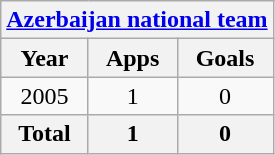<table class="wikitable" style="text-align:center">
<tr>
<th colspan=3><a href='#'>Azerbaijan national team</a></th>
</tr>
<tr>
<th>Year</th>
<th>Apps</th>
<th>Goals</th>
</tr>
<tr>
<td>2005</td>
<td>1</td>
<td>0</td>
</tr>
<tr>
<th>Total</th>
<th>1</th>
<th>0</th>
</tr>
</table>
